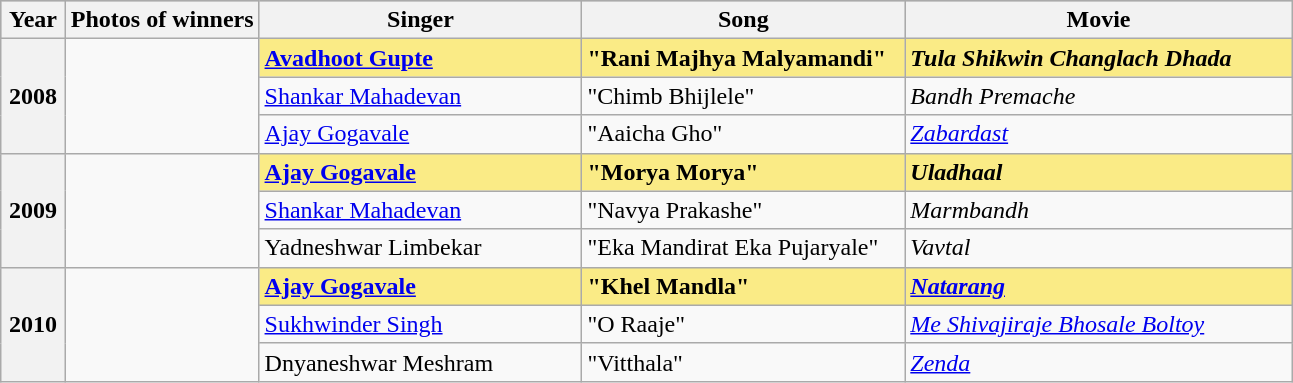<table class="wikitable" style="width:;">
<tr style="background:#bebebe;">
<th width="5%">Year</th>
<th width="15%">Photos of winners</th>
<th width="25%">Singer</th>
<th width="25%">Song</th>
<th width="30%">Movie</th>
</tr>
<tr>
<th rowspan="3" style="text-align:center"><strong>2008</strong></th>
<td rowspan="3"></td>
<td style="background:#FAEB86;"><strong><a href='#'>Avadhoot Gupte</a></strong></td>
<td style="background:#FAEB86;"><strong>"Rani Majhya Malyamandi"</strong></td>
<td style="background:#FAEB86;"><strong><em>Tula Shikwin Changlach Dhada</em></strong></td>
</tr>
<tr>
<td><a href='#'>Shankar Mahadevan</a></td>
<td>"Chimb Bhijlele"</td>
<td><em>Bandh Premache</em></td>
</tr>
<tr>
<td><a href='#'>Ajay Gogavale</a></td>
<td>"Aaicha Gho"</td>
<td><em><a href='#'>Zabardast</a></em></td>
</tr>
<tr>
<th rowspan="3" style="text-align:center"><strong>2009</strong></th>
<td rowspan="3"></td>
<td style="background:#FAEB86;"><strong><a href='#'>Ajay Gogavale</a></strong></td>
<td style="background:#FAEB86;"><strong>"Morya Morya"</strong></td>
<td style="background:#FAEB86;"><strong><em>Uladhaal</em></strong></td>
</tr>
<tr>
<td><a href='#'>Shankar Mahadevan</a></td>
<td>"Navya Prakashe"</td>
<td><em>Marmbandh</em></td>
</tr>
<tr>
<td>Yadneshwar Limbekar</td>
<td>"Eka Mandirat Eka Pujaryale"</td>
<td><em>Vavtal</em></td>
</tr>
<tr>
<th rowspan="3" style="text-align:center"><strong>2010</strong></th>
<td rowspan="3"></td>
<td style="background:#FAEB86;"><strong><a href='#'>Ajay Gogavale</a></strong></td>
<td style="background:#FAEB86;"><strong>"Khel Mandla"</strong></td>
<td style="background:#FAEB86;"><strong><em><a href='#'>Natarang</a></em></strong></td>
</tr>
<tr>
<td><a href='#'>Sukhwinder Singh</a></td>
<td>"O Raaje"</td>
<td><em><a href='#'>Me Shivajiraje Bhosale Boltoy</a></em></td>
</tr>
<tr>
<td>Dnyaneshwar Meshram</td>
<td>"Vitthala"</td>
<td><em><a href='#'>Zenda</a></em></td>
</tr>
</table>
